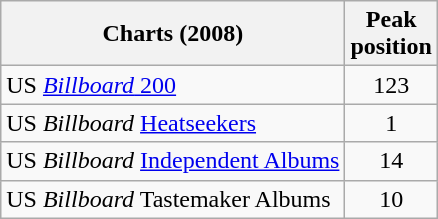<table class="wikitable">
<tr>
<th>Charts (2008)</th>
<th>Peak<br>position</th>
</tr>
<tr>
<td>US <a href='#'><em>Billboard</em> 200</a></td>
<td align="center">123</td>
</tr>
<tr>
<td>US <em>Billboard</em> <a href='#'>Heatseekers</a></td>
<td align="center">1</td>
</tr>
<tr>
<td>US <em>Billboard</em> <a href='#'>Independent Albums</a></td>
<td align="center">14</td>
</tr>
<tr>
<td>US <em>Billboard</em> Tastemaker Albums</td>
<td align="center">10</td>
</tr>
</table>
